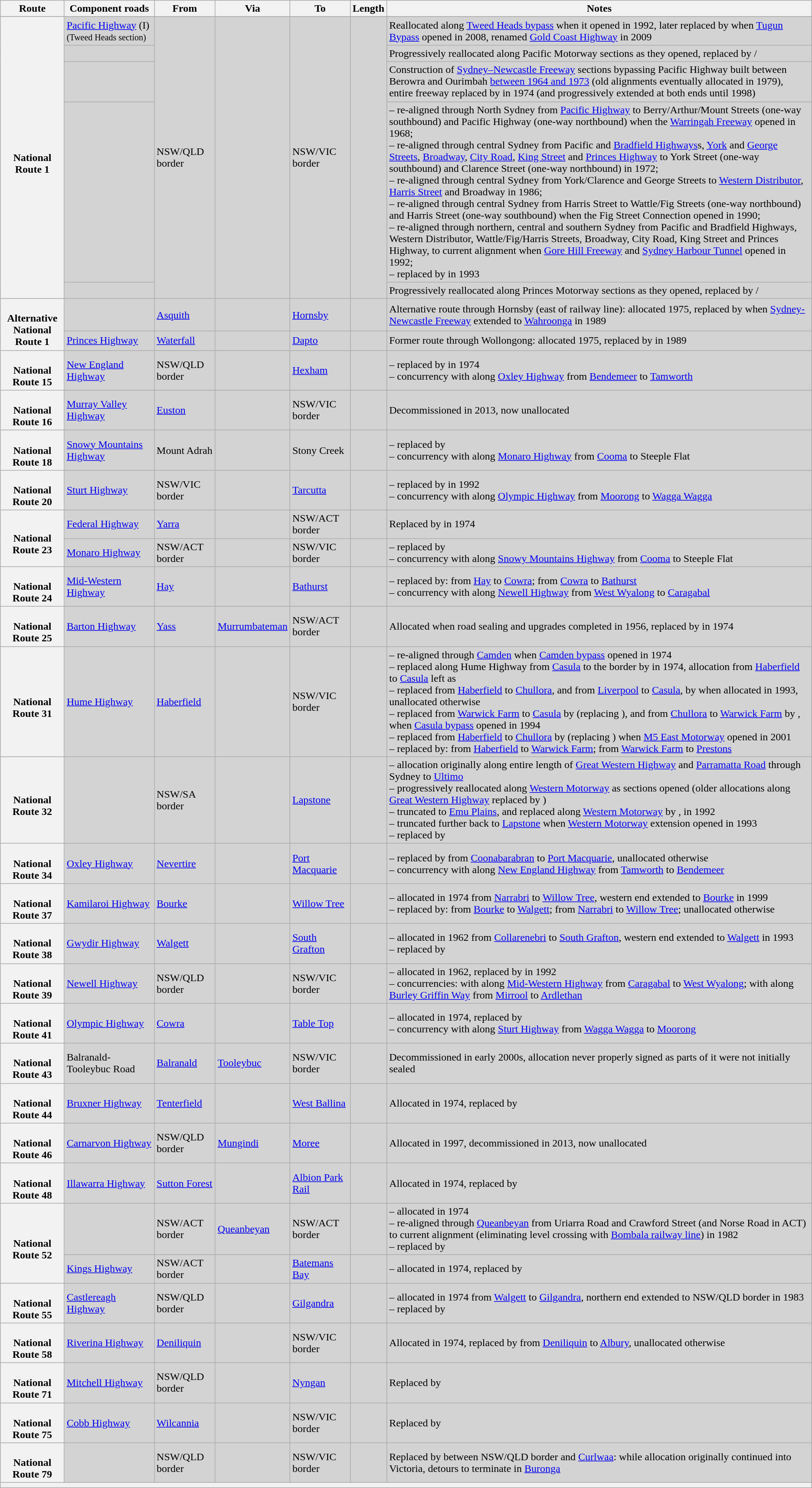<table class="wikitable sortable">
<tr>
<th scope="col">Route</th>
<th scope="col">Component roads</th>
<th scope="col">From</th>
<th scope="col">Via</th>
<th scope="col">To</th>
<th scope="col">Length</th>
<th scope="col">Notes</th>
</tr>
<tr>
</tr>
<tr style="background:#d3d3d3;">
<th rowspan="5"><br>National Route 1</th>
<td><a href='#'>Pacific Highway</a> (I) <small>(Tweed Heads section)</small></td>
<td rowspan="5">NSW/QLD border</td>
<td rowspan="5"></td>
<td rowspan="5">NSW/VIC border</td>
<td rowspan="5"></td>
<td>Reallocated along <a href='#'>Tweed Heads bypass</a> when it opened in 1992, later replaced by  when <a href='#'>Tugun Bypass</a> opened in 2008, renamed <a href='#'>Gold Coast Highway</a> in 2009</td>
</tr>
<tr style="background:#d3d3d3;">
<td></td>
<td>Progressively reallocated along Pacific Motorway sections as they opened, replaced by /</td>
</tr>
<tr style="background:#d3d3d3;">
<td></td>
<td>Construction of <a href='#'>Sydney–Newcastle Freeway</a> sections bypassing Pacific Highway built between Berowra and Ourimbah <a href='#'>between 1964 and 1973</a> (old alignments eventually allocated  in 1979), entire freeway replaced by  in 1974 (and progressively extended at both ends until 1998)</td>
</tr>
<tr style="background:#d3d3d3;">
<td></td>
<td>– re-aligned through North Sydney from <a href='#'>Pacific Highway</a> to Berry/Arthur/Mount Streets (one-way southbound) and Pacific Highway (one-way northbound) when the <a href='#'>Warringah Freeway</a> opened in 1968;<br>– re-aligned through central Sydney from Pacific and <a href='#'>Bradfield Highways</a>s, <a href='#'>York</a> and <a href='#'>George Streets</a>, <a href='#'>Broadway</a>, <a href='#'>City Road</a>, <a href='#'>King Street</a> and <a href='#'>Princes Highway</a> to York Street (one-way southbound) and Clarence Street (one-way northbound) in 1972;<br>– re-aligned through central Sydney from York/Clarence and George Streets to <a href='#'>Western Distributor</a>, <a href='#'>Harris Street</a> and Broadway in 1986;<br>– re-aligned through central Sydney from Harris Street to Wattle/Fig Streets (one-way northbound) and Harris Street (one-way southbound) when the Fig Street Connection opened in 1990;<br>– re-aligned through northern, central and southern Sydney from Pacific and Bradfield Highways, Western Distributor, Wattle/Fig/Harris Streets, Broadway, City Road, King Street and Princes Highway, to current alignment when <a href='#'>Gore Hill Freeway</a> and <a href='#'>Sydney Harbour Tunnel</a> opened in 1992;<br>– replaced by  in 1993</td>
</tr>
<tr style="background:#d3d3d3;">
<td></td>
<td>Progressively reallocated along Princes Motorway sections as they opened, replaced by /</td>
</tr>
<tr style="background:#d3d3d3;">
<th rowspan="2"><br>Alternative<br>National Route 1</th>
<td></td>
<td><a href='#'>Asquith</a></td>
<td></td>
<td><a href='#'>Hornsby</a></td>
<td></td>
<td>Alternative route through Hornsby (east of railway line): allocated 1975, replaced by  when <a href='#'>Sydney-Newcastle Freeway</a> extended to <a href='#'>Wahroonga</a> in 1989</td>
</tr>
<tr style="background:#d3d3d3;">
<td><a href='#'>Princes Highway</a></td>
<td><a href='#'>Waterfall</a></td>
<td></td>
<td><a href='#'>Dapto</a></td>
<td></td>
<td>Former  route through Wollongong: allocated 1975, replaced by  in 1989</td>
</tr>
<tr style="background:#d3d3d3;">
<th><br>National Route 15</th>
<td><a href='#'>New England Highway</a></td>
<td>NSW/QLD border</td>
<td></td>
<td><a href='#'>Hexham</a></td>
<td></td>
<td>– replaced by  in 1974<br> – concurrency with  along <a href='#'>Oxley Highway</a> from <a href='#'>Bendemeer</a> to <a href='#'>Tamworth</a></td>
</tr>
<tr style="background:#d3d3d3;">
<th><br>National Route 16</th>
<td><a href='#'>Murray Valley Highway</a></td>
<td><a href='#'>Euston</a></td>
<td></td>
<td>NSW/VIC border</td>
<td></td>
<td>Decommissioned in 2013, now unallocated</td>
</tr>
<tr style="background:#d3d3d3;">
<th><br>National Route 18</th>
<td><a href='#'>Snowy Mountains Highway</a></td>
<td>Mount Adrah</td>
<td></td>
<td>Stony Creek</td>
<td></td>
<td>– replaced by <br>– concurrency with  along <a href='#'>Monaro Highway</a> from <a href='#'>Cooma</a> to Steeple Flat</td>
</tr>
<tr style="background:#d3d3d3;">
<th><br>National Route 20</th>
<td><a href='#'>Sturt Highway</a></td>
<td>NSW/VIC border</td>
<td></td>
<td><a href='#'>Tarcutta</a></td>
<td></td>
<td>– replaced by  in 1992<br>– concurrency with  along <a href='#'>Olympic Highway</a> from <a href='#'>Moorong</a> to <a href='#'>Wagga Wagga</a></td>
</tr>
<tr style="background:#d3d3d3;">
<th rowspan="2"><br>National Route 23</th>
<td><a href='#'>Federal Highway</a></td>
<td><a href='#'>Yarra</a></td>
<td></td>
<td>NSW/ACT border</td>
<td></td>
<td>Replaced by  in 1974</td>
</tr>
<tr style="background:#d3d3d3;">
<td><a href='#'>Monaro Highway</a></td>
<td>NSW/ACT border</td>
<td></td>
<td>NSW/VIC border</td>
<td></td>
<td>– replaced by <br>– concurrency with  along <a href='#'>Snowy Mountains Highway</a> from <a href='#'>Cooma</a> to Steeple Flat</td>
</tr>
<tr style="background:#d3d3d3;">
<th><br>National Route 24</th>
<td><a href='#'>Mid-Western Highway</a></td>
<td><a href='#'>Hay</a></td>
<td></td>
<td><a href='#'>Bathurst</a></td>
<td></td>
<td>– replaced by:  from <a href='#'>Hay</a> to <a href='#'>Cowra</a>;  from <a href='#'>Cowra</a> to <a href='#'>Bathurst</a><br>– concurrency with  along <a href='#'>Newell Highway</a> from <a href='#'>West Wyalong</a> to <a href='#'>Caragabal</a></td>
</tr>
<tr style="background:#d3d3d3;">
<th><br>National Route 25</th>
<td><a href='#'>Barton Highway</a></td>
<td><a href='#'>Yass</a></td>
<td><a href='#'>Murrumbateman</a></td>
<td>NSW/ACT border</td>
<td></td>
<td>Allocated when road sealing and upgrades completed in 1956, replaced by  in 1974</td>
</tr>
<tr style="background:#d3d3d3;">
<th><br>National Route 31</th>
<td><a href='#'>Hume Highway</a></td>
<td><a href='#'>Haberfield</a></td>
<td></td>
<td>NSW/VIC border</td>
<td></td>
<td>– re-aligned through <a href='#'>Camden</a> when <a href='#'>Camden bypass</a> opened in 1974<br>– replaced along Hume Highway from <a href='#'>Casula</a> to the border by  in 1974, allocation from <a href='#'>Haberfield</a> to <a href='#'>Casula</a> left as <br>– replaced from <a href='#'>Haberfield</a> to <a href='#'>Chullora</a>, and from <a href='#'>Liverpool</a> to <a href='#'>Casula</a>, by  when allocated in 1993, unallocated otherwise<br>– replaced from <a href='#'>Warwick Farm</a> to <a href='#'>Casula</a> by  (replacing ), and from <a href='#'>Chullora</a> to <a href='#'>Warwick Farm</a> by , when <a href='#'>Casula bypass</a> opened in 1994<br>– replaced from <a href='#'>Haberfield</a> to <a href='#'>Chullora</a> by  (replacing ) when <a href='#'>M5 East Motorway</a> opened in 2001<br>– replaced by:  from <a href='#'>Haberfield</a> to <a href='#'>Warwick Farm</a>;  from <a href='#'>Warwick Farm</a> to <a href='#'>Prestons</a></td>
</tr>
<tr style="background:#d3d3d3;">
<th><br>National Route 32</th>
<td></td>
<td>NSW/SA border</td>
<td></td>
<td><a href='#'>Lapstone</a></td>
<td></td>
<td>– allocation originally along entire length of <a href='#'>Great Western Highway</a> and <a href='#'>Parramatta Road</a> through Sydney to <a href='#'>Ultimo</a><br>– progressively reallocated along <a href='#'>Western Motorway</a> as sections opened (older allocations along <a href='#'>Great Western Highway</a> replaced by )<br>– truncated to <a href='#'>Emu Plains</a>, and replaced along <a href='#'>Western Motorway</a> by , in 1992<br>– truncated further back to <a href='#'>Lapstone</a> when <a href='#'>Western Motorway</a> extension opened in 1993<br>– replaced by </td>
</tr>
<tr style="background:#d3d3d3;">
<th><br>National Route 34</th>
<td><a href='#'>Oxley Highway</a></td>
<td><a href='#'>Nevertire</a></td>
<td></td>
<td><a href='#'>Port Macquarie</a></td>
<td></td>
<td>– replaced by  from <a href='#'>Coonabarabran</a> to <a href='#'>Port Macquarie</a>, unallocated otherwise<br>– concurrency with  along <a href='#'>New England Highway</a> from <a href='#'>Tamworth</a> to <a href='#'>Bendemeer</a></td>
</tr>
<tr style="background:#d3d3d3;">
<th><br>National Route 37</th>
<td><a href='#'>Kamilaroi Highway</a></td>
<td><a href='#'>Bourke</a></td>
<td></td>
<td><a href='#'>Willow Tree</a></td>
<td></td>
<td>– allocated in 1974 from <a href='#'>Narrabri</a> to <a href='#'>Willow Tree</a>, western end extended to <a href='#'>Bourke</a> in 1999<br> – replaced by:  from <a href='#'>Bourke</a> to <a href='#'>Walgett</a>;  from <a href='#'>Narrabri</a> to <a href='#'>Willow Tree</a>; unallocated otherwise</td>
</tr>
<tr style="background:#d3d3d3;">
<th><br>National Route 38</th>
<td><a href='#'>Gwydir Highway</a></td>
<td><a href='#'>Walgett</a></td>
<td></td>
<td><a href='#'>South Grafton</a></td>
<td></td>
<td>– allocated in 1962 from <a href='#'>Collarenebri</a> to <a href='#'>South Grafton</a>, western end extended to <a href='#'>Walgett</a> in 1993<br> – replaced by </td>
</tr>
<tr style="background:#d3d3d3;">
<th><br>National Route 39</th>
<td><a href='#'>Newell Highway</a></td>
<td>NSW/QLD border</td>
<td></td>
<td>NSW/VIC border</td>
<td></td>
<td>– allocated in 1962, replaced by  in 1992<br>– concurrencies: with  along <a href='#'>Mid-Western Highway</a> from <a href='#'>Caragabal</a> to <a href='#'>West Wyalong</a>; with  along <a href='#'>Burley Griffin Way</a> from <a href='#'>Mirrool</a> to <a href='#'>Ardlethan</a></td>
</tr>
<tr style="background:#d3d3d3;">
<th><br>National Route 41</th>
<td><a href='#'>Olympic Highway</a></td>
<td><a href='#'>Cowra</a></td>
<td></td>
<td><a href='#'>Table Top</a></td>
<td></td>
<td>– allocated in 1974, replaced by <br> – concurrency with  along <a href='#'>Sturt Highway</a> from <a href='#'>Wagga Wagga</a> to <a href='#'>Moorong</a></td>
</tr>
<tr style="background:#d3d3d3;">
<th><br>National Route 43</th>
<td>Balranald-Tooleybuc Road</td>
<td><a href='#'>Balranald</a></td>
<td><a href='#'>Tooleybuc</a></td>
<td>NSW/VIC border</td>
<td></td>
<td>Decommissioned in early 2000s, allocation never properly signed as parts of it were not initially sealed</td>
</tr>
<tr style="background:#d3d3d3;">
<th><br>National Route 44</th>
<td><a href='#'>Bruxner Highway</a></td>
<td><a href='#'>Tenterfield</a></td>
<td></td>
<td><a href='#'>West Ballina</a></td>
<td></td>
<td>Allocated in 1974, replaced by </td>
</tr>
<tr style="background:#d3d3d3;">
<th><br>National Route 46</th>
<td><a href='#'>Carnarvon Highway</a></td>
<td>NSW/QLD border</td>
<td><a href='#'>Mungindi</a></td>
<td><a href='#'>Moree</a></td>
<td></td>
<td>Allocated in 1997, decommissioned in 2013, now unallocated</td>
</tr>
<tr style="background:#d3d3d3;">
<th><br>National Route 48</th>
<td><a href='#'>Illawarra Highway</a></td>
<td><a href='#'>Sutton Forest</a></td>
<td></td>
<td><a href='#'>Albion Park Rail</a></td>
<td></td>
<td>Allocated in 1974, replaced by </td>
</tr>
<tr style="background:#d3d3d3;">
<th rowspan="2"><br>National Route 52</th>
<td></td>
<td>NSW/ACT border</td>
<td><a href='#'>Queanbeyan</a></td>
<td>NSW/ACT border</td>
<td></td>
<td>– allocated in 1974<br>– re-aligned through <a href='#'>Queanbeyan</a> from Uriarra Road and Crawford Street (and Norse Road in ACT) to current alignment (eliminating level crossing with <a href='#'>Bombala railway line</a>) in 1982<br>– replaced by </td>
</tr>
<tr style="background:#d3d3d3;">
<td><a href='#'>Kings Highway</a></td>
<td>NSW/ACT border</td>
<td></td>
<td><a href='#'>Batemans Bay</a></td>
<td></td>
<td>– allocated in 1974, replaced by </td>
</tr>
<tr style="background:#d3d3d3;">
<th><br>National Route 55</th>
<td><a href='#'>Castlereagh Highway</a></td>
<td>NSW/QLD border</td>
<td></td>
<td><a href='#'>Gilgandra</a></td>
<td></td>
<td>– allocated in 1974 from <a href='#'>Walgett</a> to <a href='#'>Gilgandra</a>, northern end extended to NSW/QLD border in 1983<br>– replaced by </td>
</tr>
<tr style="background:#d3d3d3;">
<th><br>National Route 58</th>
<td><a href='#'>Riverina Highway</a></td>
<td><a href='#'>Deniliquin</a></td>
<td></td>
<td>NSW/VIC border</td>
<td></td>
<td>Allocated in 1974, replaced by  from <a href='#'>Deniliquin</a> to <a href='#'>Albury</a>, unallocated otherwise</td>
</tr>
<tr style="background:#d3d3d3;">
<th><br>National Route 71</th>
<td><a href='#'>Mitchell Highway</a></td>
<td>NSW/QLD border</td>
<td></td>
<td><a href='#'>Nyngan</a></td>
<td></td>
<td>Replaced by </td>
</tr>
<tr style="background:#d3d3d3;">
<th><br>National Route 75</th>
<td><a href='#'>Cobb Highway</a></td>
<td><a href='#'>Wilcannia</a></td>
<td></td>
<td>NSW/VIC border</td>
<td></td>
<td>Replaced by </td>
</tr>
<tr style="background:#d3d3d3;">
<th><br>National Route 79</th>
<td></td>
<td>NSW/QLD border</td>
<td></td>
<td>NSW/VIC border</td>
<td></td>
<td>Replaced by  between NSW/QLD border and <a href='#'>Curlwaa</a>: while  allocation originally continued into Victoria,  detours to terminate in <a href='#'>Buronga</a></td>
</tr>
<tr>
<td colspan="7" style="text-align:center; background:#f2f2f2;"></td>
</tr>
</table>
